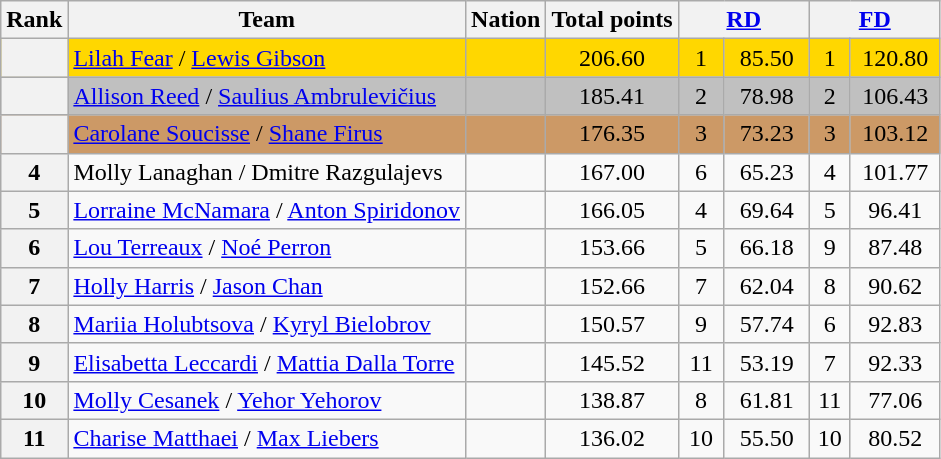<table class="wikitable sortable" style="text-align:left">
<tr>
<th scope="col">Rank</th>
<th scope="col">Team</th>
<th scope="col">Nation</th>
<th scope="col">Total points</th>
<th scope="col" colspan="2" width="80px"><a href='#'>RD</a></th>
<th scope="col" colspan="2" width="80px"><a href='#'>FD</a></th>
</tr>
<tr bgcolor="gold">
<th scope="row"></th>
<td><a href='#'>Lilah Fear</a> / <a href='#'>Lewis Gibson</a></td>
<td></td>
<td align="center">206.60</td>
<td align="center">1</td>
<td align="center">85.50</td>
<td align="center">1</td>
<td align="center">120.80</td>
</tr>
<tr bgcolor="silver">
<th scope="row"></th>
<td><a href='#'>Allison Reed</a> / <a href='#'>Saulius Ambrulevičius</a></td>
<td></td>
<td align="center">185.41</td>
<td align="center">2</td>
<td align="center">78.98</td>
<td align="center">2</td>
<td align="center">106.43</td>
</tr>
<tr bgcolor="cc9966">
<th scope="row"></th>
<td><a href='#'>Carolane Soucisse</a> / <a href='#'>Shane Firus</a></td>
<td></td>
<td align="center">176.35</td>
<td align="center">3</td>
<td align="center">73.23</td>
<td align="center">3</td>
<td align="center">103.12</td>
</tr>
<tr>
<th scope="row">4</th>
<td>Molly Lanaghan / Dmitre Razgulajevs</td>
<td></td>
<td align="center">167.00</td>
<td align="center">6</td>
<td align="center">65.23</td>
<td align="center">4</td>
<td align="center">101.77</td>
</tr>
<tr>
<th scope="row">5</th>
<td><a href='#'>Lorraine McNamara</a> / <a href='#'>Anton Spiridonov</a></td>
<td></td>
<td align="center">166.05</td>
<td align="center">4</td>
<td align="center">69.64</td>
<td align="center">5</td>
<td align="center">96.41</td>
</tr>
<tr>
<th scope="row">6</th>
<td><a href='#'>Lou Terreaux</a> / <a href='#'>Noé Perron</a></td>
<td></td>
<td align="center">153.66</td>
<td align="center">5</td>
<td align="center">66.18</td>
<td align="center">9</td>
<td align="center">87.48</td>
</tr>
<tr>
<th scope="row">7</th>
<td><a href='#'>Holly Harris</a> / <a href='#'>Jason Chan</a></td>
<td></td>
<td align="center">152.66</td>
<td align="center">7</td>
<td align="center">62.04</td>
<td align="center">8</td>
<td align="center">90.62</td>
</tr>
<tr>
<th scope="row">8</th>
<td><a href='#'>Mariia Holubtsova</a> / <a href='#'>Kyryl Bielobrov</a></td>
<td></td>
<td align="center">150.57</td>
<td align="center">9</td>
<td align="center">57.74</td>
<td align="center">6</td>
<td align="center">92.83</td>
</tr>
<tr>
<th scope="row">9</th>
<td><a href='#'>Elisabetta Leccardi</a> / <a href='#'>Mattia Dalla Torre</a></td>
<td></td>
<td align="center">145.52</td>
<td align="center">11</td>
<td align="center">53.19</td>
<td align="center">7</td>
<td align="center">92.33</td>
</tr>
<tr>
<th scope="row">10</th>
<td><a href='#'>Molly Cesanek</a> / <a href='#'>Yehor Yehorov</a></td>
<td></td>
<td align="center">138.87</td>
<td align="center">8</td>
<td align="center">61.81</td>
<td align="center">11</td>
<td align="center">77.06</td>
</tr>
<tr>
<th scope="row">11</th>
<td><a href='#'>Charise Matthaei</a> / <a href='#'>Max Liebers</a></td>
<td></td>
<td align="center">136.02</td>
<td align="center">10</td>
<td align="center">55.50</td>
<td align="center">10</td>
<td align="center">80.52</td>
</tr>
</table>
